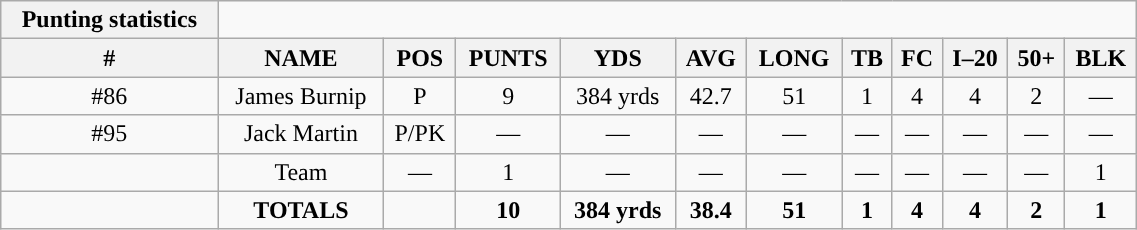<table style="width:60%; text-align:center;" class="wikitable collapsible collapsed">
<tr>
<th style="text-align:center; ">Punting statistics</th>
</tr>
<tr>
<th>#</th>
<th>NAME</th>
<th>POS</th>
<th>PUNTS</th>
<th>YDS</th>
<th>AVG</th>
<th>LONG</th>
<th>TB</th>
<th>FC</th>
<th>I–20</th>
<th>50+</th>
<th>BLK</th>
</tr>
<tr>
<td>#86</td>
<td>James Burnip</td>
<td>P</td>
<td>9</td>
<td>384 yrds</td>
<td>42.7</td>
<td>51</td>
<td>1</td>
<td>4</td>
<td>4</td>
<td>2</td>
<td>—</td>
</tr>
<tr>
<td>#95</td>
<td>Jack Martin</td>
<td>P/PK</td>
<td>—</td>
<td>—</td>
<td>—</td>
<td>—</td>
<td>—</td>
<td>—</td>
<td>—</td>
<td>—</td>
<td>—</td>
</tr>
<tr>
<td></td>
<td>Team</td>
<td>—</td>
<td>1</td>
<td>—</td>
<td>—</td>
<td>—</td>
<td>—</td>
<td>—</td>
<td>—</td>
<td>—</td>
<td>1</td>
</tr>
<tr>
<td></td>
<td><strong>TOTALS</strong></td>
<td></td>
<td><strong>10</strong></td>
<td><strong>384 yrds</strong></td>
<td><strong>38.4</strong></td>
<td><strong>51</strong></td>
<td><strong>1</strong></td>
<td><strong>4</strong></td>
<td><strong>4</strong></td>
<td><strong>2</strong></td>
<td><strong>1</strong></td>
</tr>
</table>
